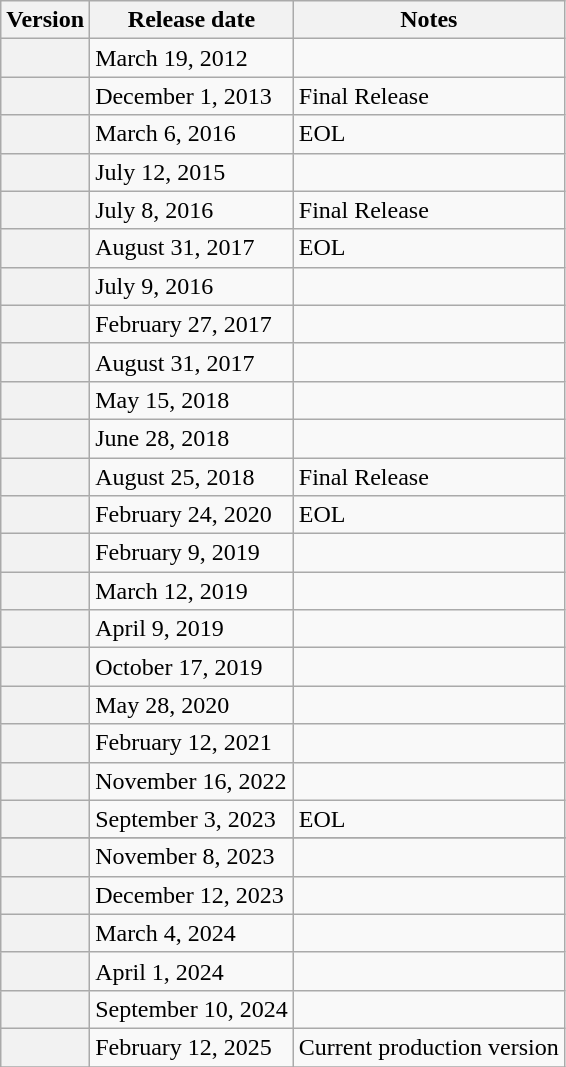<table class="wikitable sortable">
<tr>
<th>Version</th>
<th>Release date</th>
<th>Notes</th>
</tr>
<tr>
<th></th>
<td>March 19, 2012</td>
<td></td>
</tr>
<tr>
<th></th>
<td>December 1, 2013</td>
<td>Final Release</td>
</tr>
<tr>
<th></th>
<td>March 6, 2016</td>
<td>EOL</td>
</tr>
<tr>
<th></th>
<td>July 12, 2015</td>
<td></td>
</tr>
<tr>
<th></th>
<td>July 8, 2016</td>
<td>Final Release</td>
</tr>
<tr>
<th></th>
<td>August 31, 2017</td>
<td>EOL</td>
</tr>
<tr>
<th></th>
<td>July 9, 2016</td>
<td></td>
</tr>
<tr>
<th></th>
<td>February 27, 2017</td>
<td></td>
</tr>
<tr>
<th></th>
<td>August 31, 2017</td>
<td></td>
</tr>
<tr>
<th></th>
<td>May 15, 2018</td>
<td></td>
</tr>
<tr>
<th></th>
<td>June 28, 2018</td>
<td></td>
</tr>
<tr>
<th></th>
<td>August 25, 2018</td>
<td>Final Release</td>
</tr>
<tr>
<th></th>
<td>February 24, 2020</td>
<td>EOL</td>
</tr>
<tr>
<th></th>
<td>February 9, 2019</td>
<td></td>
</tr>
<tr>
<th></th>
<td>March 12, 2019</td>
<td></td>
</tr>
<tr>
<th></th>
<td>April 9, 2019</td>
<td></td>
</tr>
<tr>
<th></th>
<td>October 17, 2019</td>
<td></td>
</tr>
<tr>
<th></th>
<td>May 28, 2020</td>
<td></td>
</tr>
<tr>
<th></th>
<td>February 12, 2021</td>
<td></td>
</tr>
<tr>
<th></th>
<td>November 16, 2022</td>
<td></td>
</tr>
<tr>
<th></th>
<td>September 3, 2023</td>
<td>EOL</td>
</tr>
<tr>
</tr>
<tr>
<th></th>
<td>November 8, 2023</td>
<td></td>
</tr>
<tr>
<th></th>
<td>December 12, 2023</td>
<td></td>
</tr>
<tr>
<th></th>
<td>March 4, 2024</td>
<td></td>
</tr>
<tr>
<th></th>
<td>April 1, 2024</td>
<td></td>
</tr>
<tr>
<th></th>
<td>September 10, 2024</td>
<td></td>
</tr>
<tr>
<th></th>
<td>February 12, 2025</td>
<td>Current production version</td>
</tr>
<tr>
</tr>
</table>
